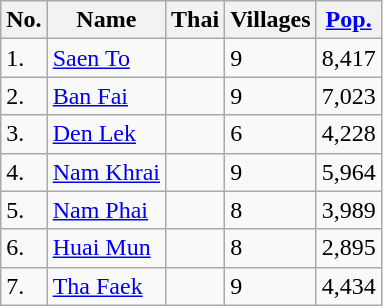<table class="wikitable sortable">
<tr>
<th>No.</th>
<th>Name</th>
<th>Thai</th>
<th>Villages</th>
<th><a href='#'>Pop.</a></th>
</tr>
<tr>
<td>1.</td>
<td><a href='#'>Saen To</a></td>
<td></td>
<td>9</td>
<td>8,417</td>
</tr>
<tr>
<td>2.</td>
<td><a href='#'>Ban Fai</a></td>
<td></td>
<td>9</td>
<td>7,023</td>
</tr>
<tr>
<td>3.</td>
<td><a href='#'>Den Lek</a></td>
<td></td>
<td>6</td>
<td>4,228</td>
</tr>
<tr>
<td>4.</td>
<td><a href='#'>Nam Khrai</a></td>
<td></td>
<td>9</td>
<td>5,964</td>
</tr>
<tr>
<td>5.</td>
<td><a href='#'>Nam Phai</a></td>
<td></td>
<td>8</td>
<td>3,989</td>
</tr>
<tr>
<td>6.</td>
<td><a href='#'>Huai Mun</a></td>
<td></td>
<td>8</td>
<td>2,895</td>
</tr>
<tr>
<td>7.</td>
<td><a href='#'>Tha Faek</a></td>
<td></td>
<td>9</td>
<td>4,434</td>
</tr>
</table>
